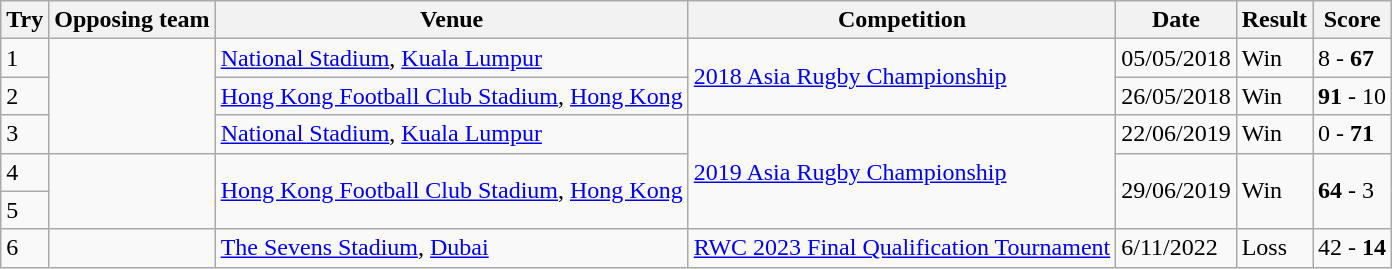<table class="wikitable">
<tr>
<th>Try</th>
<th>Opposing team</th>
<th>Venue</th>
<th>Competition</th>
<th>Date</th>
<th>Result</th>
<th>Score</th>
</tr>
<tr>
<td>1</td>
<td rowspan="3"></td>
<td><a href='#'>National Stadium</a>, <a href='#'>Kuala Lumpur</a></td>
<td rowspan="2"><a href='#'>2018 Asia Rugby Championship</a></td>
<td>05/05/2018</td>
<td>Win</td>
<td>8 - <strong>67</strong></td>
</tr>
<tr>
<td>2</td>
<td><a href='#'>Hong Kong Football Club Stadium</a>, <a href='#'>Hong Kong</a></td>
<td>26/05/2018</td>
<td>Win</td>
<td><strong>91</strong> - 10</td>
</tr>
<tr>
<td>3</td>
<td><a href='#'>National Stadium</a>, <a href='#'>Kuala Lumpur</a></td>
<td rowspan="3"><a href='#'>2019 Asia Rugby Championship</a></td>
<td>22/06/2019</td>
<td>Win</td>
<td>0 - <strong>71</strong></td>
</tr>
<tr>
<td>4</td>
<td rowspan="2"></td>
<td rowspan="2"><a href='#'>Hong Kong Football Club Stadium</a>, <a href='#'>Hong Kong</a></td>
<td rowspan="2">29/06/2019</td>
<td rowspan="2">Win</td>
<td rowspan="2"><strong>64</strong> - 3</td>
</tr>
<tr>
<td>5</td>
</tr>
<tr>
<td>6</td>
<td></td>
<td><a href='#'>The Sevens Stadium</a>, <a href='#'>Dubai</a></td>
<td><a href='#'>RWC 2023 Final Qualification Tournament</a></td>
<td>6/11/2022</td>
<td>Loss</td>
<td>42 - <strong>14</strong></td>
</tr>
</table>
